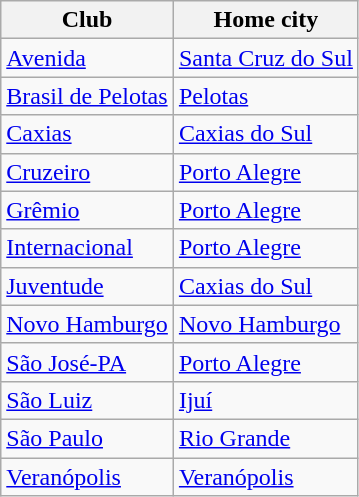<table class="wikitable sortable">
<tr>
<th>Club</th>
<th>Home city</th>
</tr>
<tr>
<td><a href='#'>Avenida</a></td>
<td><a href='#'>Santa Cruz do Sul</a></td>
</tr>
<tr>
<td><a href='#'>Brasil de Pelotas</a></td>
<td><a href='#'>Pelotas</a></td>
</tr>
<tr>
<td><a href='#'>Caxias</a></td>
<td><a href='#'>Caxias do Sul</a></td>
</tr>
<tr>
<td><a href='#'>Cruzeiro</a></td>
<td><a href='#'>Porto Alegre</a></td>
</tr>
<tr>
<td><a href='#'>Grêmio</a></td>
<td><a href='#'>Porto Alegre</a></td>
</tr>
<tr>
<td><a href='#'>Internacional</a></td>
<td><a href='#'>Porto Alegre</a></td>
</tr>
<tr>
<td><a href='#'>Juventude</a></td>
<td><a href='#'>Caxias do Sul</a></td>
</tr>
<tr>
<td><a href='#'>Novo Hamburgo</a></td>
<td><a href='#'>Novo Hamburgo</a></td>
</tr>
<tr>
<td><a href='#'>São José-PA</a></td>
<td><a href='#'>Porto Alegre</a></td>
</tr>
<tr>
<td><a href='#'>São Luiz</a></td>
<td><a href='#'>Ijuí</a></td>
</tr>
<tr>
<td><a href='#'>São Paulo</a></td>
<td><a href='#'>Rio Grande</a></td>
</tr>
<tr>
<td><a href='#'>Veranópolis</a></td>
<td><a href='#'>Veranópolis</a></td>
</tr>
</table>
